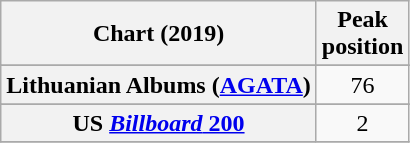<table class="wikitable sortable plainrowheaders" style="text-align:center">
<tr>
<th scope="col">Chart (2019)</th>
<th scope="col">Peak<br>position</th>
</tr>
<tr>
</tr>
<tr>
</tr>
<tr>
</tr>
<tr>
</tr>
<tr>
</tr>
<tr>
</tr>
<tr>
</tr>
<tr>
</tr>
<tr>
<th scope="row">Lithuanian Albums (<a href='#'>AGATA</a>)</th>
<td>76</td>
</tr>
<tr>
</tr>
<tr>
</tr>
<tr>
</tr>
<tr>
</tr>
<tr>
<th scope="row">US <a href='#'><em>Billboard</em> 200</a></th>
<td>2</td>
</tr>
<tr>
</tr>
</table>
